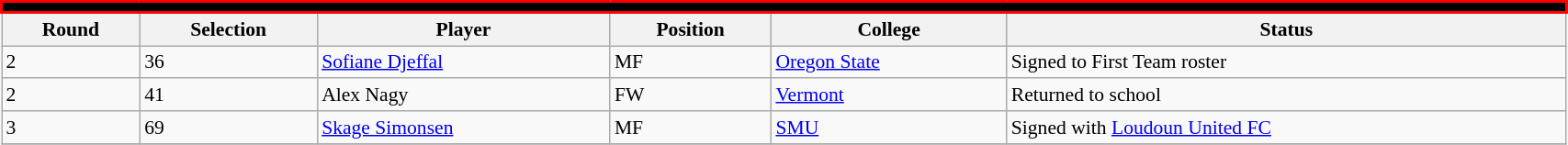<table class="wikitable sortable" style="width:90%; text-align:center; font-size:90%; text-align:left;">
<tr style="border-spacing: 2px; border: 2px solid red;">
<td colspan="6" bgcolor="#000000" color="#FFFFFF" border="#E32526" align="center"><strong></strong></td>
</tr>
<tr>
<th>Round</th>
<th>Selection</th>
<th>Player</th>
<th>Position</th>
<th>College</th>
<th>Status</th>
</tr>
<tr>
<td>2</td>
<td>36</td>
<td> <a href='#'>Sofiane Djeffal</a></td>
<td>MF</td>
<td><a href='#'>Oregon State</a></td>
<td>Signed to First Team roster</td>
</tr>
<tr>
<td>2</td>
<td>41</td>
<td> Alex Nagy</td>
<td>FW</td>
<td><a href='#'>Vermont</a></td>
<td>Returned to school</td>
</tr>
<tr>
<td>3</td>
<td>69</td>
<td> <a href='#'>Skage Simonsen</a></td>
<td>MF</td>
<td><a href='#'>SMU</a></td>
<td>Signed with <a href='#'>Loudoun United FC</a></td>
</tr>
<tr>
</tr>
</table>
